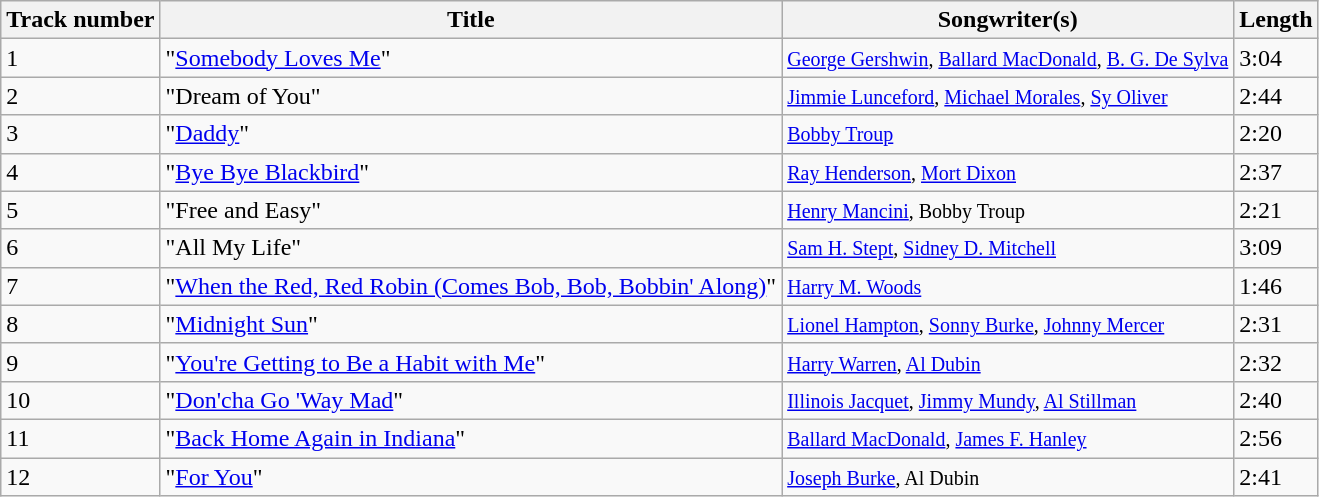<table class="wikitable">
<tr>
<th>Track number</th>
<th>Title</th>
<th>Songwriter(s)</th>
<th>Length</th>
</tr>
<tr>
<td>1</td>
<td>"<a href='#'>Somebody Loves Me</a>"</td>
<td><small><a href='#'>George Gershwin</a>, <a href='#'>Ballard MacDonald</a>, <a href='#'>B. G. De Sylva</a></small></td>
<td>3:04</td>
</tr>
<tr>
<td>2</td>
<td>"Dream of You"</td>
<td><small><a href='#'>Jimmie Lunceford</a>, <a href='#'>Michael Morales</a>, <a href='#'>Sy Oliver</a></small></td>
<td>2:44</td>
</tr>
<tr>
<td>3</td>
<td>"<a href='#'>Daddy</a>"</td>
<td><small><a href='#'>Bobby Troup</a></small></td>
<td>2:20</td>
</tr>
<tr>
<td>4</td>
<td>"<a href='#'>Bye Bye Blackbird</a>"</td>
<td><small><a href='#'>Ray Henderson</a>, <a href='#'>Mort Dixon</a></small></td>
<td>2:37</td>
</tr>
<tr>
<td>5</td>
<td>"Free and Easy"</td>
<td><small><a href='#'>Henry Mancini</a>, Bobby Troup</small></td>
<td>2:21</td>
</tr>
<tr>
<td>6</td>
<td>"All My Life"</td>
<td><small><a href='#'>Sam H. Stept</a>, <a href='#'>Sidney D. Mitchell</a></small></td>
<td>3:09</td>
</tr>
<tr>
<td>7</td>
<td>"<a href='#'>When the Red, Red Robin (Comes Bob, Bob, Bobbin' Along)</a>"</td>
<td><small><a href='#'>Harry M. Woods</a></small></td>
<td>1:46</td>
</tr>
<tr>
<td>8</td>
<td>"<a href='#'>Midnight Sun</a>"</td>
<td><small><a href='#'>Lionel Hampton</a>, <a href='#'>Sonny Burke</a>, <a href='#'>Johnny Mercer</a></small></td>
<td>2:31</td>
</tr>
<tr>
<td>9</td>
<td>"<a href='#'>You're Getting to Be a Habit with Me</a>"</td>
<td><small><a href='#'>Harry Warren</a>, <a href='#'>Al Dubin</a></small></td>
<td>2:32</td>
</tr>
<tr>
<td>10</td>
<td>"<a href='#'>Don'cha Go 'Way Mad</a>"</td>
<td><small><a href='#'>Illinois Jacquet</a>, <a href='#'>Jimmy Mundy</a>, <a href='#'>Al Stillman</a></small></td>
<td>2:40</td>
</tr>
<tr>
<td>11</td>
<td>"<a href='#'>Back Home Again in Indiana</a>"</td>
<td><small><a href='#'>Ballard MacDonald</a>, <a href='#'>James F. Hanley</a></small></td>
<td>2:56</td>
</tr>
<tr>
<td>12</td>
<td>"<a href='#'>For You</a>"</td>
<td><small><a href='#'>Joseph Burke</a>, Al Dubin</small></td>
<td>2:41</td>
</tr>
</table>
